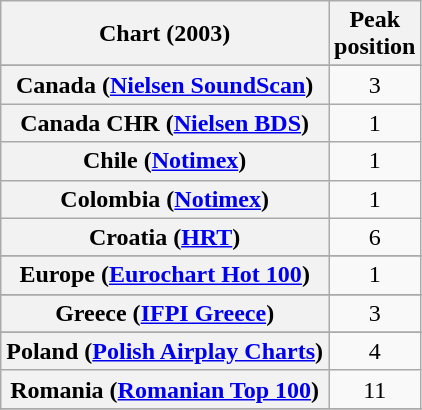<table class="wikitable sortable plainrowheaders" style="text-align:center">
<tr>
<th scope="col">Chart (2003)</th>
<th scope="col">Peak<br>position</th>
</tr>
<tr>
</tr>
<tr>
</tr>
<tr>
</tr>
<tr>
</tr>
<tr>
<th scope="row">Canada (<a href='#'>Nielsen SoundScan</a>)</th>
<td style="text-align:center;">3</td>
</tr>
<tr>
<th scope="row">Canada CHR (<a href='#'>Nielsen BDS</a>)</th>
<td style="text-align:center">1</td>
</tr>
<tr>
<th scope="row">Chile (<a href='#'>Notimex</a>)</th>
<td>1</td>
</tr>
<tr>
<th scope="row">Colombia (<a href='#'>Notimex</a>)</th>
<td>1</td>
</tr>
<tr>
<th scope="row">Croatia (<a href='#'>HRT</a>)</th>
<td>6</td>
</tr>
<tr>
</tr>
<tr>
<th scope="row">Europe (<a href='#'>Eurochart Hot 100</a>)</th>
<td style="text-align:center;">1</td>
</tr>
<tr>
</tr>
<tr>
</tr>
<tr>
</tr>
<tr>
<th scope="row">Greece (<a href='#'>IFPI Greece</a>)</th>
<td>3</td>
</tr>
<tr>
</tr>
<tr>
</tr>
<tr>
</tr>
<tr>
</tr>
<tr>
</tr>
<tr>
</tr>
<tr>
</tr>
<tr>
<th scope="row">Poland (<a href='#'>Polish Airplay Charts</a>)</th>
<td>4</td>
</tr>
<tr>
<th scope="row">Romania (<a href='#'>Romanian Top 100</a>)</th>
<td>11</td>
</tr>
<tr>
</tr>
<tr>
</tr>
<tr>
</tr>
<tr>
</tr>
<tr>
</tr>
<tr>
</tr>
<tr>
</tr>
<tr>
</tr>
<tr>
</tr>
<tr>
</tr>
<tr>
</tr>
</table>
